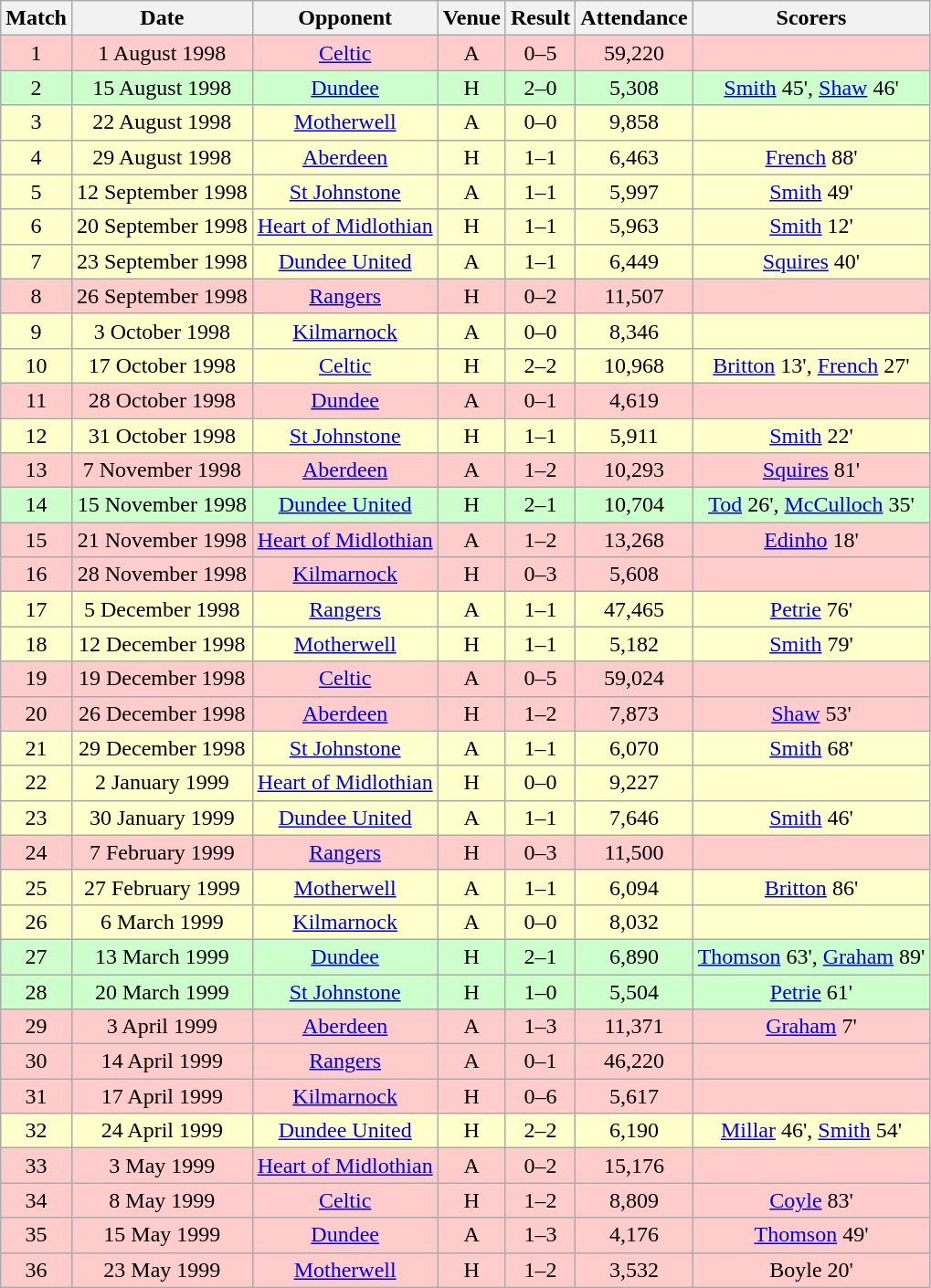<table class="wikitable" style="font-size:100%; text-align:center">
<tr>
<th>Match</th>
<th>Date</th>
<th>Opponent</th>
<th>Venue</th>
<th>Result</th>
<th>Attendance</th>
<th>Scorers</th>
</tr>
<tr style="background: #FFCCCC;">
<td>1</td>
<td>1 August 1998</td>
<td><a href='#'>Celtic</a></td>
<td>A</td>
<td>0–5</td>
<td>59,220</td>
<td></td>
</tr>
<tr style="background: #CCFFCC;">
<td>2</td>
<td>15 August 1998</td>
<td><a href='#'>Dundee</a></td>
<td>H</td>
<td>2–0</td>
<td>5,308</td>
<td><a href='#'>Smith</a> 45', <a href='#'>Shaw</a> 46'</td>
</tr>
<tr style="background: #FFFFCC;">
<td>3</td>
<td>22 August 1998</td>
<td><a href='#'>Motherwell</a></td>
<td>A</td>
<td>0–0</td>
<td>9,858</td>
<td></td>
</tr>
<tr style="background: #FFFFCC;">
<td>4</td>
<td>29 August 1998</td>
<td><a href='#'>Aberdeen</a></td>
<td>H</td>
<td>1–1</td>
<td>6,463</td>
<td><a href='#'>French</a> 88'</td>
</tr>
<tr style="background: #FFFFCC;">
<td>5</td>
<td>12 September 1998</td>
<td><a href='#'>St Johnstone</a></td>
<td>A</td>
<td>1–1</td>
<td>5,997</td>
<td><a href='#'>Smith</a> 49'</td>
</tr>
<tr style="background: #FFFFCC;">
<td>6</td>
<td>20 September 1998</td>
<td><a href='#'>Heart of Midlothian</a></td>
<td>H</td>
<td>1–1</td>
<td>5,963</td>
<td><a href='#'>Smith</a> 12'</td>
</tr>
<tr style="background: #FFFFCC;">
<td>7</td>
<td>23 September 1998</td>
<td><a href='#'>Dundee United</a></td>
<td>A</td>
<td>1–1</td>
<td>6,449</td>
<td><a href='#'>Squires</a> 40'</td>
</tr>
<tr style="background: #FFCCCC;">
<td>8</td>
<td>26 September 1998</td>
<td><a href='#'>Rangers</a></td>
<td>H</td>
<td>0–2</td>
<td>11,507</td>
<td></td>
</tr>
<tr style="background: #FFFFCC;">
<td>9</td>
<td>3 October 1998</td>
<td><a href='#'>Kilmarnock</a></td>
<td>A</td>
<td>0–0</td>
<td>8,346</td>
<td></td>
</tr>
<tr style="background: #FFFFCC;">
<td>10</td>
<td>17 October 1998</td>
<td><a href='#'>Celtic</a></td>
<td>H</td>
<td>2–2</td>
<td>10,968</td>
<td><a href='#'>Britton</a> 13', <a href='#'>French</a> 27'</td>
</tr>
<tr style="background: #FFCCCC;">
<td>11</td>
<td>28 October 1998</td>
<td><a href='#'>Dundee</a></td>
<td>A</td>
<td>0–1</td>
<td>4,619</td>
<td></td>
</tr>
<tr style="background: #FFFFCC;">
<td>12</td>
<td>31 October 1998</td>
<td><a href='#'>St Johnstone</a></td>
<td>H</td>
<td>1–1</td>
<td>5,911</td>
<td><a href='#'>Smith</a> 22'</td>
</tr>
<tr style="background: #FFCCCC;">
<td>13</td>
<td>7 November 1998</td>
<td><a href='#'>Aberdeen</a></td>
<td>A</td>
<td>1–2</td>
<td>10,293</td>
<td><a href='#'>Squires</a> 81'</td>
</tr>
<tr style="background: #CCFFCC;">
<td>14</td>
<td>15 November 1998</td>
<td><a href='#'>Dundee United</a></td>
<td>H</td>
<td>2–1</td>
<td>10,704</td>
<td><a href='#'>Tod</a> 26', <a href='#'>McCulloch</a> 35'</td>
</tr>
<tr style="background: #FFCCCC;">
<td>15</td>
<td>21 November 1998</td>
<td><a href='#'>Heart of Midlothian</a></td>
<td>A</td>
<td>1–2</td>
<td>13,268</td>
<td><a href='#'>Edinho</a> 18'</td>
</tr>
<tr style="background: #FFCCCC;">
<td>16</td>
<td>28 November 1998</td>
<td><a href='#'>Kilmarnock</a></td>
<td>H</td>
<td>0–3</td>
<td>5,608</td>
<td></td>
</tr>
<tr style="background: #FFFFCC;">
<td>17</td>
<td>5 December 1998</td>
<td><a href='#'>Rangers</a></td>
<td>A</td>
<td>1–1</td>
<td>47,465</td>
<td><a href='#'>Petrie</a> 76'</td>
</tr>
<tr style="background: #FFFFCC;">
<td>18</td>
<td>12 December 1998</td>
<td><a href='#'>Motherwell</a></td>
<td>H</td>
<td>1–1</td>
<td>5,182</td>
<td><a href='#'>Smith</a> 79'</td>
</tr>
<tr style="background: #FFCCCC;">
<td>19</td>
<td>19 December 1998</td>
<td><a href='#'>Celtic</a></td>
<td>A</td>
<td>0–5</td>
<td>59,024</td>
<td></td>
</tr>
<tr style="background: #FFCCCC;">
<td>20</td>
<td>26 December 1998</td>
<td><a href='#'>Aberdeen</a></td>
<td>H</td>
<td>1–2</td>
<td>7,873</td>
<td><a href='#'>Shaw</a> 53'</td>
</tr>
<tr style="background: #FFFFCC;">
<td>21</td>
<td>29 December 1998</td>
<td><a href='#'>St Johnstone</a></td>
<td>A</td>
<td>1–1</td>
<td>6,070</td>
<td><a href='#'>Smith</a> 68'</td>
</tr>
<tr style="background: #FFFFCC;">
<td>22</td>
<td>2 January 1999</td>
<td><a href='#'>Heart of Midlothian</a></td>
<td>H</td>
<td>0–0</td>
<td>9,227</td>
<td></td>
</tr>
<tr style="background: #FFFFCC;">
<td>23</td>
<td>30 January 1999</td>
<td><a href='#'>Dundee United</a></td>
<td>A</td>
<td>1–1</td>
<td>7,646</td>
<td><a href='#'>Smith</a> 46'</td>
</tr>
<tr style="background: #FFCCCC;">
<td>24</td>
<td>7 February 1999</td>
<td><a href='#'>Rangers</a></td>
<td>H</td>
<td>0–3</td>
<td>11,500</td>
<td></td>
</tr>
<tr style="background: #FFFFCC;">
<td>25</td>
<td>27 February 1999</td>
<td><a href='#'>Motherwell</a></td>
<td>A</td>
<td>1–1</td>
<td>6,094</td>
<td><a href='#'>Britton</a> 86'</td>
</tr>
<tr style="background: #FFFFCC;">
<td>26</td>
<td>6 March 1999</td>
<td><a href='#'>Kilmarnock</a></td>
<td>A</td>
<td>0–0</td>
<td>8,032</td>
<td></td>
</tr>
<tr style="background: #CCFFCC;">
<td>27</td>
<td>13 March 1999</td>
<td><a href='#'>Dundee</a></td>
<td>H</td>
<td>2–1</td>
<td>6,890</td>
<td><a href='#'>Thomson</a> 63', <a href='#'>Graham</a> 89'</td>
</tr>
<tr style="background: #CCFFCC;">
<td>28</td>
<td>20 March 1999</td>
<td><a href='#'>St Johnstone</a></td>
<td>H</td>
<td>1–0</td>
<td>5,504</td>
<td><a href='#'>Petrie</a> 61'</td>
</tr>
<tr style="background: #FFCCCC;">
<td>29</td>
<td>3 April 1999</td>
<td><a href='#'>Aberdeen</a></td>
<td>A</td>
<td>1–3</td>
<td>11,371</td>
<td><a href='#'>Graham</a> 7'</td>
</tr>
<tr style="background: #FFCCCC;">
<td>30</td>
<td>14 April 1999</td>
<td><a href='#'>Rangers</a></td>
<td>A</td>
<td>0–1</td>
<td>46,220</td>
<td></td>
</tr>
<tr style="background: #FFCCCC;">
<td>31</td>
<td>17 April 1999</td>
<td><a href='#'>Kilmarnock</a></td>
<td>H</td>
<td>0–6</td>
<td>5,617</td>
<td></td>
</tr>
<tr style="background: #FFFFCC;">
<td>32</td>
<td>24 April 1999</td>
<td><a href='#'>Dundee United</a></td>
<td>H</td>
<td>2–2</td>
<td>6,190</td>
<td><a href='#'>Millar</a> 46', <a href='#'>Smith</a> 54'</td>
</tr>
<tr style="background: #FFCCCC;">
<td>33</td>
<td>3 May 1999</td>
<td><a href='#'>Heart of Midlothian</a></td>
<td>A</td>
<td>0–2</td>
<td>15,176</td>
<td></td>
</tr>
<tr style="background: #FFCCCC;">
<td>34</td>
<td>8 May 1999</td>
<td><a href='#'>Celtic</a></td>
<td>H</td>
<td>1–2</td>
<td>8,809</td>
<td><a href='#'>Coyle</a> 83'</td>
</tr>
<tr style="background: #FFCCCC;">
<td>35</td>
<td>15 May 1999</td>
<td><a href='#'>Dundee</a></td>
<td>A</td>
<td>1–3</td>
<td>4,176</td>
<td><a href='#'>Thomson</a> 49'</td>
</tr>
<tr style="background: #FFCCCC;">
<td>36</td>
<td>23 May 1999</td>
<td><a href='#'>Motherwell</a></td>
<td>H</td>
<td>1–2</td>
<td>3,532</td>
<td>Boyle 20'</td>
</tr>
</table>
